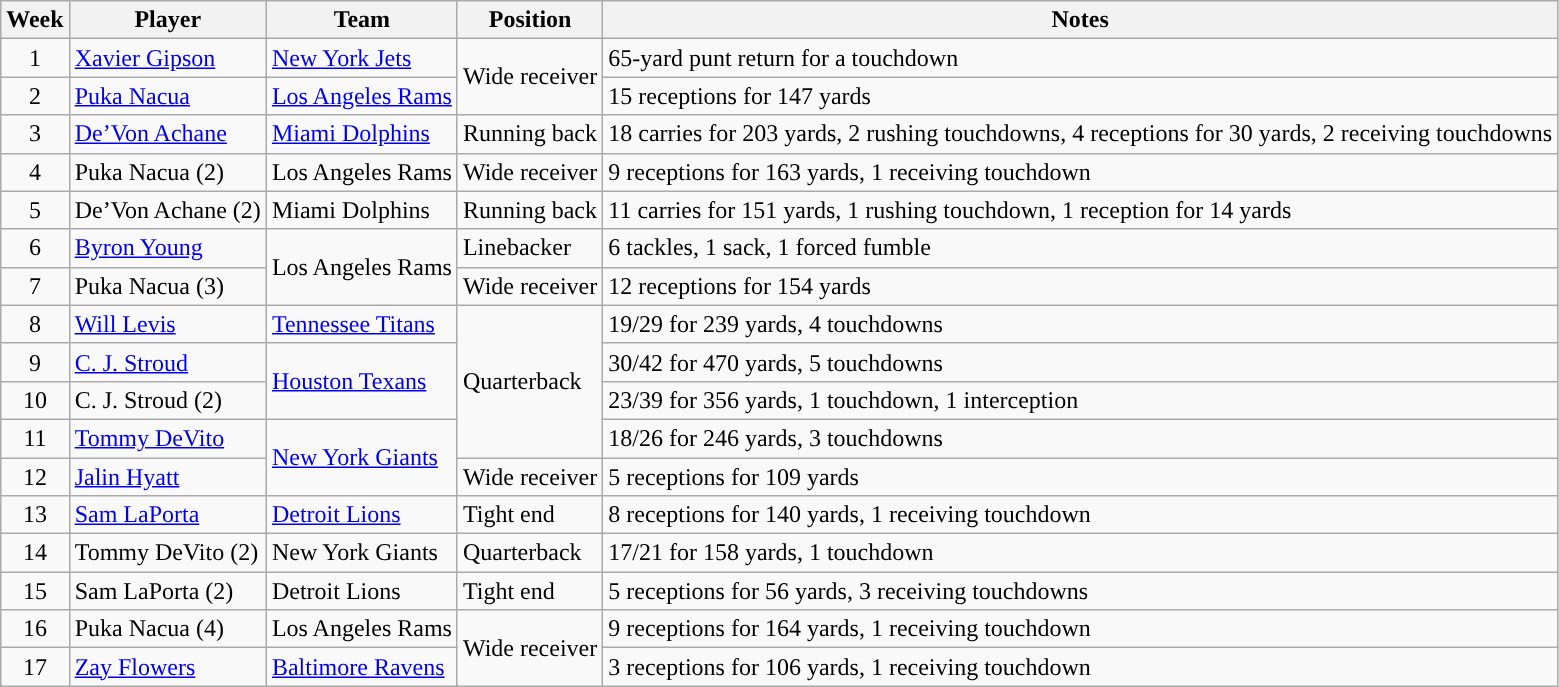<table class="wikitable sortable">
<tr>
<th>Week</th>
<th>Player</th>
<th>Team</th>
<th>Position</th>
<th>Notes</th>
</tr>
<tr>
<td align=center>1</td>
<td><a href='#'>Xavier Gipson</a></td>
<td><a href='#'>New York Jets</a></td>
<td rowspan="2”">Wide receiver</td>
<td>65-yard punt return for a touchdown</td>
</tr>
<tr>
<td align=center>2</td>
<td><a href='#'>Puka Nacua</a></td>
<td><a href='#'>Los Angeles Rams</a></td>
<td>15 receptions for 147 yards</td>
</tr>
<tr>
<td align=center>3</td>
<td><a href='#'>De’Von Achane</a></td>
<td><a href='#'>Miami Dolphins</a></td>
<td>Running back</td>
<td>18 carries for 203 yards, 2 rushing touchdowns, 4 receptions for 30 yards, 2 receiving touchdowns</td>
</tr>
<tr>
<td align=center>4</td>
<td>Puka Nacua (2)</td>
<td>Los Angeles Rams</td>
<td>Wide receiver</td>
<td>9 receptions for 163 yards, 1 receiving touchdown</td>
</tr>
<tr>
<td align=center>5</td>
<td>De’Von Achane (2)</td>
<td>Miami Dolphins</td>
<td>Running back</td>
<td>11 carries for 151 yards, 1 rushing touchdown, 1 reception for 14 yards</td>
</tr>
<tr>
<td align=center>6</td>
<td><a href='#'>Byron Young</a></td>
<td rowspan="2">Los Angeles Rams</td>
<td>Linebacker</td>
<td>6 tackles, 1 sack, 1 forced fumble</td>
</tr>
<tr>
<td align=center>7</td>
<td>Puka Nacua (3)</td>
<td>Wide receiver</td>
<td>12 receptions for 154 yards</td>
</tr>
<tr>
<td align=center>8</td>
<td><a href='#'>Will Levis</a></td>
<td><a href='#'>Tennessee Titans</a></td>
<td rowspan="4">Quarterback</td>
<td>19/29 for 239 yards, 4 touchdowns</td>
</tr>
<tr>
<td align=center>9</td>
<td><a href='#'>C. J. Stroud</a></td>
<td rowspan="2"><a href='#'>Houston Texans</a></td>
<td>30/42 for 470 yards, 5 touchdowns</td>
</tr>
<tr>
<td align=center>10</td>
<td>C. J. Stroud (2)</td>
<td>23/39 for 356 yards, 1 touchdown, 1 interception</td>
</tr>
<tr>
<td align=center>11</td>
<td><a href='#'>Tommy DeVito</a></td>
<td rowspan="2"><a href='#'>New York Giants</a></td>
<td>18/26 for 246 yards, 3 touchdowns</td>
</tr>
<tr>
<td align=center>12</td>
<td><a href='#'>Jalin Hyatt</a></td>
<td>Wide receiver</td>
<td>5 receptions for 109 yards</td>
</tr>
<tr>
<td align=center>13</td>
<td><a href='#'>Sam LaPorta</a></td>
<td><a href='#'>Detroit Lions</a></td>
<td>Tight end</td>
<td>8 receptions for 140 yards, 1 receiving touchdown</td>
</tr>
<tr>
<td align=center>14</td>
<td>Tommy DeVito (2)</td>
<td>New York Giants</td>
<td>Quarterback</td>
<td>17/21 for 158 yards, 1 touchdown</td>
</tr>
<tr>
<td align=center>15</td>
<td>Sam LaPorta (2)</td>
<td>Detroit Lions</td>
<td>Tight end</td>
<td>5 receptions for 56 yards, 3 receiving touchdowns</td>
</tr>
<tr>
<td align=center>16</td>
<td>Puka Nacua (4)</td>
<td>Los Angeles Rams</td>
<td rowspan="2">Wide receiver</td>
<td>9 receptions for 164 yards, 1 receiving touchdown</td>
</tr>
<tr>
<td align=center>17</td>
<td><a href='#'>Zay Flowers</a></td>
<td><a href='#'>Baltimore Ravens</a></td>
<td>3 receptions for 106 yards, 1 receiving touchdown</td>
</tr>
</table>
